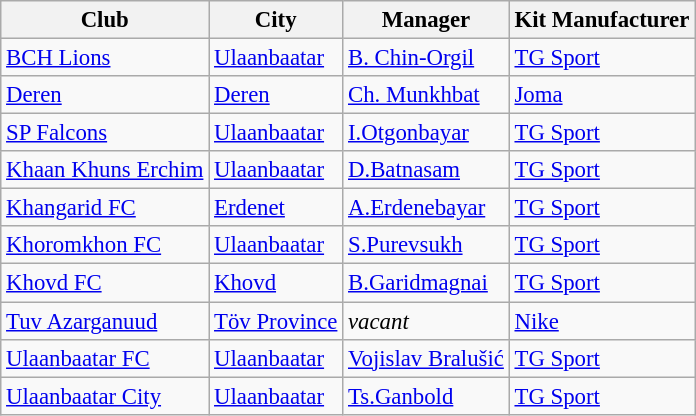<table class="wikitable sortable" style="font-size:95%">
<tr>
<th>Club</th>
<th>City</th>
<th>Manager</th>
<th>Kit Manufacturer</th>
</tr>
<tr>
<td><a href='#'>BCH Lions</a></td>
<td><a href='#'>Ulaanbaatar</a></td>
<td> <a href='#'>B. Chin-Orgil</a></td>
<td><a href='#'>TG Sport</a></td>
</tr>
<tr>
<td><a href='#'>Deren</a></td>
<td><a href='#'>Deren</a></td>
<td> <a href='#'>Ch. Munkhbat</a></td>
<td><a href='#'>Joma</a></td>
</tr>
<tr>
<td><a href='#'>SP Falcons</a></td>
<td><a href='#'>Ulaanbaatar</a></td>
<td> <a href='#'>I.Otgonbayar</a></td>
<td><a href='#'>TG Sport</a></td>
</tr>
<tr>
<td><a href='#'>Khaan Khuns Erchim</a></td>
<td><a href='#'>Ulaanbaatar</a></td>
<td> <a href='#'>D.Batnasam</a></td>
<td><a href='#'>TG Sport</a></td>
</tr>
<tr>
<td><a href='#'>Khangarid FC</a></td>
<td><a href='#'>Erdenet</a></td>
<td> <a href='#'>A.Erdenebayar</a></td>
<td><a href='#'>TG Sport</a></td>
</tr>
<tr>
<td><a href='#'>Khoromkhon FC</a></td>
<td><a href='#'>Ulaanbaatar</a></td>
<td> <a href='#'>S.Purevsukh</a></td>
<td><a href='#'>TG Sport</a></td>
</tr>
<tr>
<td><a href='#'>Khovd FC</a></td>
<td><a href='#'>Khovd</a></td>
<td> <a href='#'>B.Garidmagnai</a></td>
<td><a href='#'>TG Sport</a></td>
</tr>
<tr>
<td><a href='#'>Tuv Azarganuud</a></td>
<td><a href='#'>Töv Province</a></td>
<td><em>vacant</em></td>
<td><a href='#'>Nike</a></td>
</tr>
<tr>
<td><a href='#'>Ulaanbaatar FC</a></td>
<td><a href='#'>Ulaanbaatar</a></td>
<td> <a href='#'>Vojislav Bralušić</a></td>
<td><a href='#'>TG Sport</a></td>
</tr>
<tr>
<td><a href='#'>Ulaanbaatar City</a></td>
<td><a href='#'>Ulaanbaatar</a></td>
<td> <a href='#'>Ts.Ganbold</a></td>
<td><a href='#'>TG Sport</a></td>
</tr>
</table>
